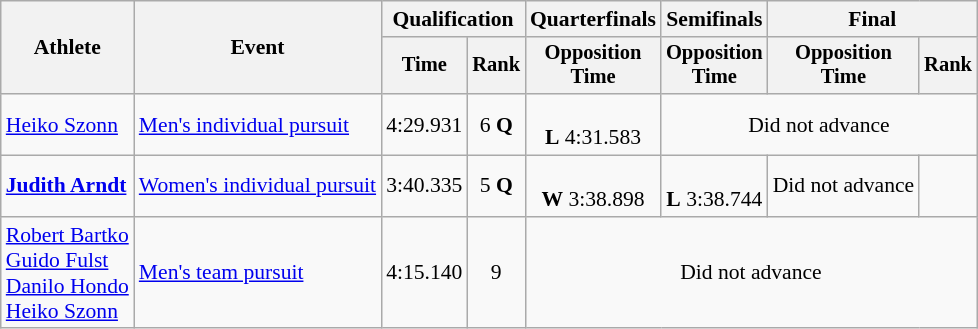<table class="wikitable" style="font-size:90%">
<tr>
<th rowspan=2>Athlete</th>
<th rowspan=2>Event</th>
<th colspan=2>Qualification</th>
<th>Quarterfinals</th>
<th>Semifinals</th>
<th colspan=2>Final</th>
</tr>
<tr style="font-size:95%">
<th>Time</th>
<th>Rank</th>
<th>Opposition<br>Time</th>
<th>Opposition<br>Time</th>
<th>Opposition<br>Time</th>
<th>Rank</th>
</tr>
<tr align=center>
<td align=left><a href='#'>Heiko Szonn</a></td>
<td align=left><a href='#'>Men's individual pursuit</a></td>
<td>4:29.931</td>
<td>6 <strong>Q</strong></td>
<td><br><strong>L</strong> 4:31.583</td>
<td colspan=3>Did not advance</td>
</tr>
<tr align=center>
<td align=left><strong><a href='#'>Judith Arndt</a></strong></td>
<td align=left><a href='#'>Women's individual pursuit</a></td>
<td>3:40.335</td>
<td>5 <strong>Q</strong></td>
<td><br><strong>W</strong> 3:38.898</td>
<td><br><strong>L</strong> 3:38.744</td>
<td>Did not advance</td>
<td></td>
</tr>
<tr align=center>
<td align=left><a href='#'>Robert Bartko</a><br><a href='#'>Guido Fulst</a><br><a href='#'>Danilo Hondo</a><br><a href='#'>Heiko Szonn</a></td>
<td align=left><a href='#'>Men's team pursuit</a></td>
<td>4:15.140</td>
<td>9</td>
<td colspan=4>Did not advance</td>
</tr>
</table>
